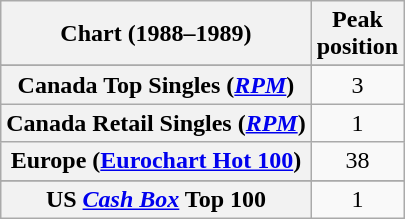<table class="wikitable sortable plainrowheaders" style="text-align:center">
<tr>
<th>Chart (1988–1989)</th>
<th>Peak<br>position</th>
</tr>
<tr>
</tr>
<tr>
<th scope="row">Canada Top Singles (<em><a href='#'>RPM</a></em>)</th>
<td>3</td>
</tr>
<tr>
<th scope="row">Canada Retail Singles (<em><a href='#'>RPM</a></em>)</th>
<td>1</td>
</tr>
<tr>
<th scope="row">Europe (<a href='#'>Eurochart Hot 100</a>)</th>
<td>38</td>
</tr>
<tr>
</tr>
<tr>
</tr>
<tr>
</tr>
<tr>
</tr>
<tr>
</tr>
<tr>
</tr>
<tr>
</tr>
<tr>
<th scope="row">US <a href='#'><em>Cash Box</em></a> Top 100</th>
<td>1</td>
</tr>
</table>
